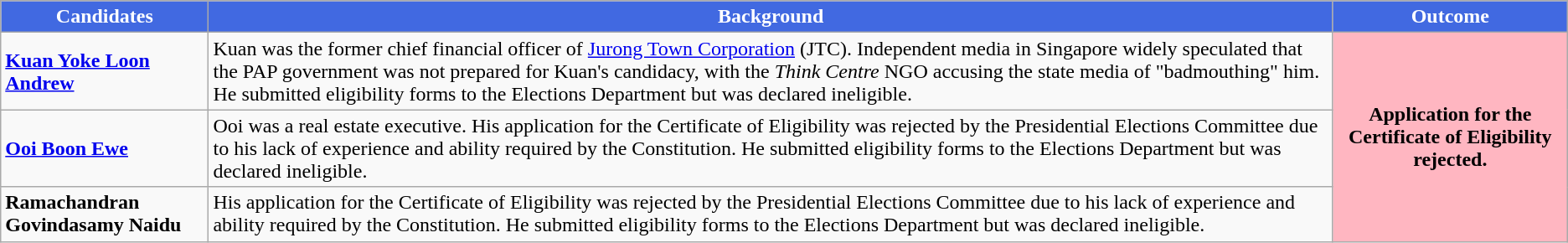<table class="wikitable">
<tr>
<th style="background:RoyalBlue; color: white;">Candidates</th>
<th style="background:RoyalBlue; color: white;">Background</th>
<th style="background: RoyalBlue; color: white;">Outcome</th>
</tr>
<tr>
<td><strong><a href='#'>Kuan Yoke Loon Andrew</a></strong></td>
<td>Kuan was the former chief financial officer of <a href='#'>Jurong Town Corporation</a> (JTC). Independent media in Singapore widely speculated that the PAP government was not prepared for Kuan's candidacy, with the <em>Think Centre</em> NGO accusing the state media of "badmouthing" him. He submitted eligibility forms to the Elections Department but was declared ineligible.</td>
<th rowspan="3" style="background: lightpink;">Application for the Certificate of Eligibility rejected.</th>
</tr>
<tr>
<td><strong><a href='#'>Ooi Boon Ewe</a></strong></td>
<td>Ooi was a real estate executive. His application for the Certificate of Eligibility was rejected by the Presidential Elections Committee due to his lack of experience and ability required by the Constitution. He submitted eligibility forms to the Elections Department but was declared ineligible.</td>
</tr>
<tr>
<td><strong>Ramachandran Govindasamy Naidu</strong></td>
<td>His application for the Certificate of Eligibility was rejected by the Presidential Elections Committee due to his lack of experience and ability required by the Constitution. He submitted eligibility forms to the Elections Department but was declared ineligible.</td>
</tr>
</table>
